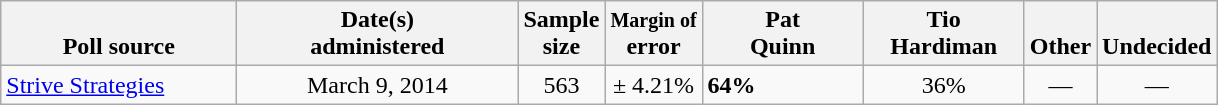<table class="wikitable">
<tr valign= bottom>
<th style="width:150px;">Poll source</th>
<th style="width:180px;">Date(s)<br>administered</th>
<th class=small>Sample<br>size</th>
<th><small>Margin of</small><br>error</th>
<th style="width:100px;">Pat<br>Quinn</th>
<th style="width:100px;">Tio<br>Hardiman</th>
<th style="width:40px;">Other</th>
<th style="width:40px;">Undecided</th>
</tr>
<tr>
<td><a href='#'>Strive Strategies</a></td>
<td align=center>March 9, 2014</td>
<td align=center>563</td>
<td align=center>± 4.21%</td>
<td><strong>64%</strong></td>
<td align=center>36%</td>
<td align=center>—</td>
<td align=center>—</td>
</tr>
</table>
